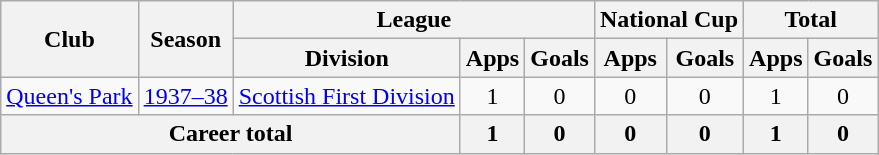<table class="wikitable" style="text-align: center;">
<tr>
<th rowspan="2">Club</th>
<th rowspan="2">Season</th>
<th colspan="3">League</th>
<th colspan="2">National Cup</th>
<th colspan="2">Total</th>
</tr>
<tr>
<th>Division</th>
<th>Apps</th>
<th>Goals</th>
<th>Apps</th>
<th>Goals</th>
<th>Apps</th>
<th>Goals</th>
</tr>
<tr>
<td><a href='#'>Queen's Park</a></td>
<td><a href='#'>1937–38</a></td>
<td><a href='#'>Scottish First Division</a></td>
<td>1</td>
<td>0</td>
<td>0</td>
<td>0</td>
<td>1</td>
<td>0</td>
</tr>
<tr>
<th colspan="3">Career total</th>
<th>1</th>
<th>0</th>
<th>0</th>
<th>0</th>
<th>1</th>
<th>0</th>
</tr>
</table>
